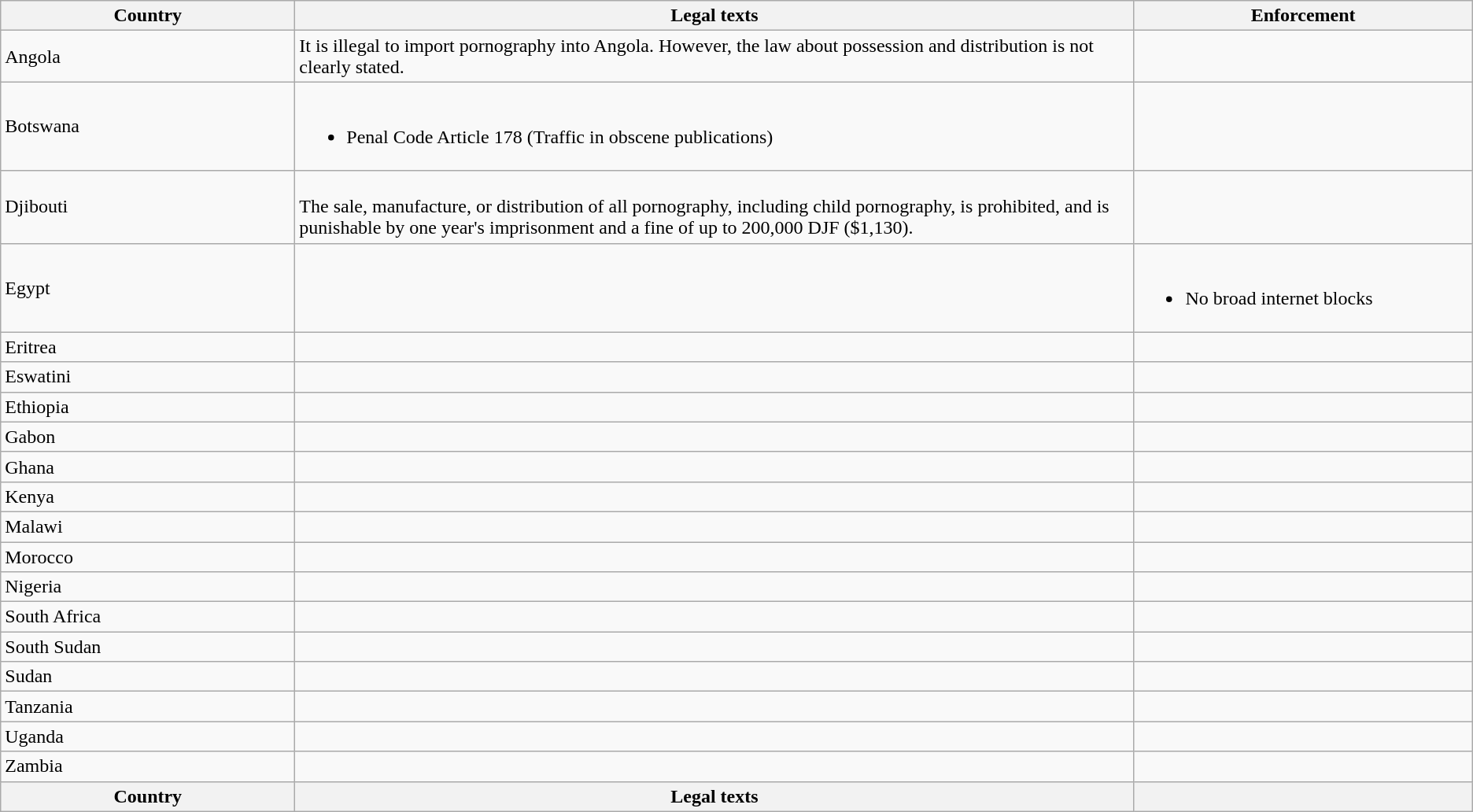<table class="wikitable sortable">
<tr>
<th style="width: 13%">Country</th>
<th style="width: 57%" class="unsortable">Legal texts</th>
<th>Enforcement</th>
</tr>
<tr>
<td> Angola</td>
<td>It is illegal to import pornography into Angola. However, the law about possession and distribution is not clearly stated.</td>
<td></td>
</tr>
<tr>
<td> Botswana</td>
<td><br><ul><li>Penal Code  Article 178 (Traffic in obscene publications)</li></ul></td>
<td></td>
</tr>
<tr>
<td> Djibouti</td>
<td><br>The sale, manufacture, or distribution of all pornography, including child pornography, is prohibited, and is punishable by one year's imprisonment and a fine of up to 200,000 DJF ($1,130).</td>
<td></td>
</tr>
<tr>
<td> Egypt</td>
<td></td>
<td><br><ul><li>No broad internet blocks</li></ul></td>
</tr>
<tr>
<td> Eritrea</td>
<td><br></td>
<td></td>
</tr>
<tr>
<td> Eswatini</td>
<td></td>
<td></td>
</tr>
<tr>
<td> Ethiopia</td>
<td></td>
<td></td>
</tr>
<tr>
<td> Gabon</td>
<td></td>
<td></td>
</tr>
<tr>
<td> Ghana</td>
<td></td>
<td></td>
</tr>
<tr>
<td> Kenya</td>
<td></td>
<td></td>
</tr>
<tr>
<td> Malawi</td>
<td><br></td>
<td></td>
</tr>
<tr>
<td> Morocco<br></td>
<td></td>
<td></td>
</tr>
<tr>
<td> Nigeria</td>
<td></td>
<td></td>
</tr>
<tr>
<td> South Africa</td>
<td></td>
<td></td>
</tr>
<tr>
<td> South Sudan</td>
<td></td>
<td></td>
</tr>
<tr>
<td> Sudan</td>
<td></td>
<td></td>
</tr>
<tr>
<td> Tanzania</td>
<td></td>
<td></td>
</tr>
<tr>
<td> Uganda</td>
<td></td>
<td></td>
</tr>
<tr>
<td> Zambia</td>
<td></td>
<td></td>
</tr>
<tr>
<th style="width: 20%">Country</th>
<th style="width: 57%" class="unsortable">Legal texts</th>
<th></th>
</tr>
</table>
